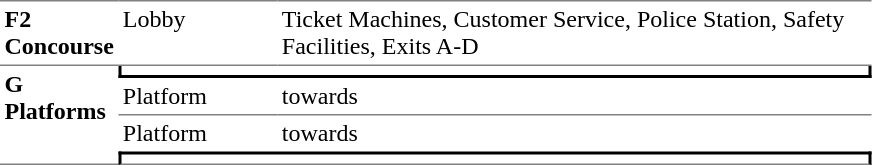<table border=0 cellspacing=0 cellpadding=3>
<tr>
<td style="border-bottom:solid 1px gray; border-top:solid 1px gray;" width=50 valign=top><strong>F2<br>Concourse</strong></td>
<td style="border-bottom:solid 1px gray; border-top:solid 1px gray;" width=100 valign=top>Lobby</td>
<td style="border-bottom:solid 1px gray; border-top:solid 1px gray;" width=390 valign=top>Ticket Machines, Customer Service, Police Station, Safety Facilities, Exits A-D</td>
</tr>
<tr>
<td style="border-bottom:solid 1px gray;" rowspan=4 valign=top><strong>G<br>Platforms</strong></td>
<td style="border-right:solid 2px black;border-left:solid 2px black;border-bottom:solid 2px black;text-align:center;" colspan=2></td>
</tr>
<tr>
<td style="border-bottom:solid 1px gray;" width=100>Platform </td>
<td style="border-bottom:solid 1px gray;" width=390>  towards  </td>
</tr>
<tr>
<td>Platform </td>
<td>  towards   </td>
</tr>
<tr>
<td style="border-bottom:solid 1px gray;border-top:solid 2px black;border-right:solid 2px black;border-left:solid 2px black;text-align:center;" colspan=2></td>
</tr>
</table>
